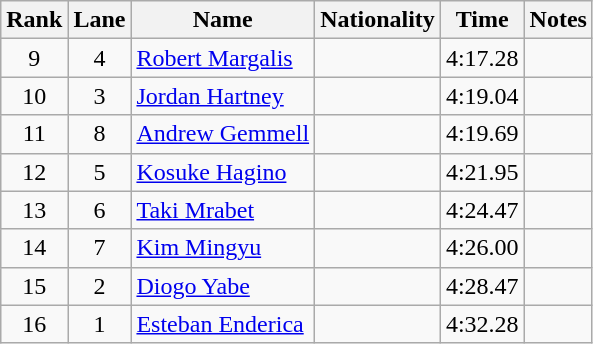<table class="wikitable sortable" style="text-align:center">
<tr>
<th>Rank</th>
<th>Lane</th>
<th>Name</th>
<th>Nationality</th>
<th>Time</th>
<th>Notes</th>
</tr>
<tr>
<td>9</td>
<td>4</td>
<td align=left><a href='#'>Robert Margalis</a></td>
<td align=left></td>
<td>4:17.28</td>
<td></td>
</tr>
<tr>
<td>10</td>
<td>3</td>
<td align=left><a href='#'>Jordan Hartney</a></td>
<td align=left></td>
<td>4:19.04</td>
<td></td>
</tr>
<tr>
<td>11</td>
<td>8</td>
<td align=left><a href='#'>Andrew Gemmell</a></td>
<td align=left></td>
<td>4:19.69</td>
<td></td>
</tr>
<tr>
<td>12</td>
<td>5</td>
<td align=left><a href='#'>Kosuke Hagino</a></td>
<td align=left></td>
<td>4:21.95</td>
<td></td>
</tr>
<tr>
<td>13</td>
<td>6</td>
<td align=left><a href='#'>Taki Mrabet</a></td>
<td align=left></td>
<td>4:24.47</td>
<td></td>
</tr>
<tr>
<td>14</td>
<td>7</td>
<td align=left><a href='#'>Kim Mingyu</a></td>
<td align=left></td>
<td>4:26.00</td>
<td></td>
</tr>
<tr>
<td>15</td>
<td>2</td>
<td align=left><a href='#'>Diogo Yabe</a></td>
<td align=left></td>
<td>4:28.47</td>
<td></td>
</tr>
<tr>
<td>16</td>
<td>1</td>
<td align=left><a href='#'>Esteban Enderica</a></td>
<td align=left></td>
<td>4:32.28</td>
<td></td>
</tr>
</table>
